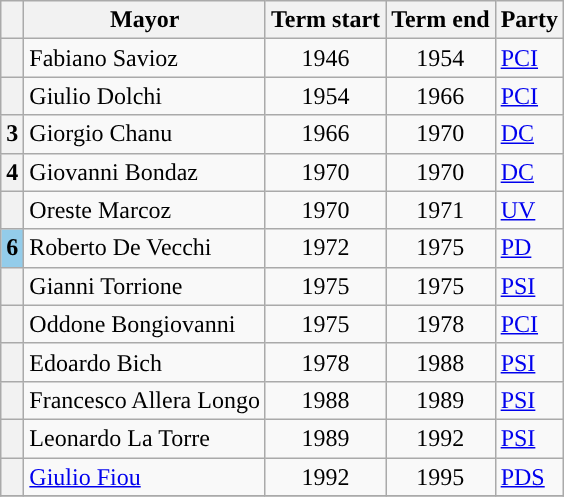<table class="wikitable">
<tr>
<th class=unsortable> </th>
<th>Mayor</th>
<th>Term start</th>
<th>Term end</th>
<th>Party</th>
</tr>
<tr>
<th style="background:"></th>
<td>Fabiano Savioz</td>
<td align=center>1946</td>
<td align=center>1954</td>
<td><a href='#'>PCI</a></td>
</tr>
<tr>
<th style="background:"></th>
<td>Giulio Dolchi</td>
<td align=center>1954</td>
<td align=center>1966</td>
<td><a href='#'>PCI</a></td>
</tr>
<tr>
<th style="background:">3</th>
<td>Giorgio Chanu</td>
<td align=center>1966</td>
<td align=center>1970</td>
<td><a href='#'>DC</a></td>
</tr>
<tr>
<th style="background:">4</th>
<td>Giovanni Bondaz</td>
<td align=center>1970</td>
<td align=center>1970</td>
<td><a href='#'>DC</a></td>
</tr>
<tr>
<th style="background:"></th>
<td>Oreste Marcoz</td>
<td align=center>1970</td>
<td align=center>1971</td>
<td><a href='#'>UV</a></td>
</tr>
<tr>
<th style="background:#93CCEA;">6</th>
<td>Roberto De Vecchi</td>
<td align=center>1972</td>
<td align=center>1975</td>
<td><a href='#'>PD</a></td>
</tr>
<tr>
<th style="background:"></th>
<td>Gianni Torrione</td>
<td align=center>1975</td>
<td align=center>1975</td>
<td><a href='#'>PSI</a></td>
</tr>
<tr>
<th style="background:"></th>
<td>Oddone Bongiovanni</td>
<td align=center>1975</td>
<td align=center>1978</td>
<td><a href='#'>PCI</a></td>
</tr>
<tr>
<th style="background:"></th>
<td>Edoardo Bich</td>
<td align=center>1978</td>
<td align=center>1988</td>
<td><a href='#'>PSI</a></td>
</tr>
<tr>
<th style="background:"></th>
<td>Francesco Allera Longo</td>
<td align=center>1988</td>
<td align=center>1989</td>
<td><a href='#'>PSI</a></td>
</tr>
<tr>
<th style="background:"></th>
<td>Leonardo La Torre</td>
<td align=center>1989</td>
<td align=center>1992</td>
<td><a href='#'>PSI</a></td>
</tr>
<tr>
<th style="background:"></th>
<td><a href='#'>Giulio Fiou</a></td>
<td align=center>1992</td>
<td align=center>1995</td>
<td><a href='#'>PDS</a></td>
</tr>
<tr>
</tr>
</table>
